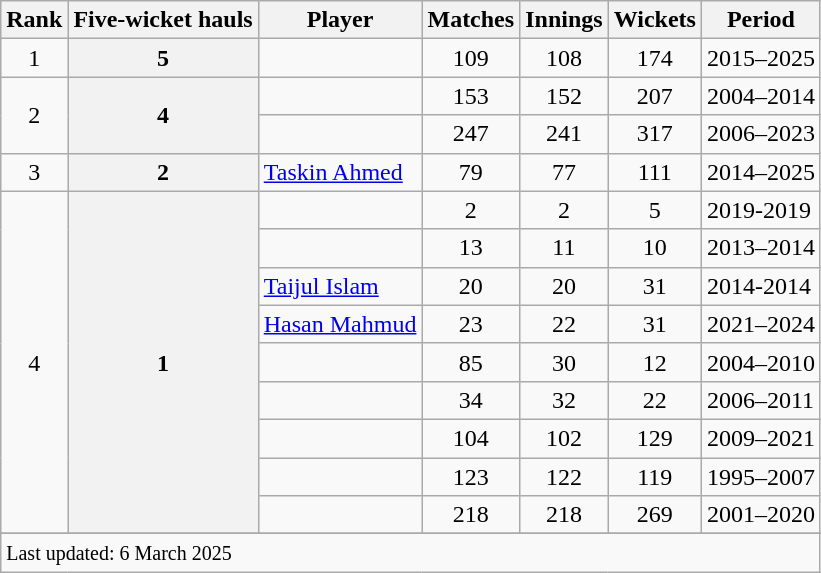<table class="wikitable plainrowheaders sortable">
<tr>
<th scope=col>Rank</th>
<th scope=col>Five-wicket hauls</th>
<th scope=col>Player</th>
<th scope=col>Matches</th>
<th scope=col>Innings</th>
<th scope=col>Wickets</th>
<th scope=col>Period</th>
</tr>
<tr>
<td align=center>1</td>
<th scope=row style=text-align:center;>5</th>
<td></td>
<td align=center>109</td>
<td align=center>108</td>
<td align=center>174</td>
<td>2015–2025</td>
</tr>
<tr>
<td rowspan="2" align="center">2</td>
<th rowspan="2" scope="row" style="text-align:center;">4</th>
<td></td>
<td align=center>153</td>
<td align=center>152</td>
<td align=center>207</td>
<td>2004–2014</td>
</tr>
<tr>
<td></td>
<td align=center>247</td>
<td align=center>241</td>
<td align=center>317</td>
<td>2006–2023</td>
</tr>
<tr>
<td align=center>3</td>
<th scope=row style=text-align:center;>2</th>
<td><a href='#'>Taskin Ahmed</a></td>
<td align=center>79</td>
<td align=center>77</td>
<td align=center>111</td>
<td>2014–2025</td>
</tr>
<tr>
<td rowspan="9" align="center">4</td>
<th rowspan="9" scope="row" style="text-align:center;">1</th>
<td></td>
<td align=center>2</td>
<td align=center>2</td>
<td align=center>5</td>
<td>2019-2019</td>
</tr>
<tr>
<td></td>
<td align=center>13</td>
<td align=center>11</td>
<td align=center>10</td>
<td>2013–2014</td>
</tr>
<tr>
<td><a href='#'>Taijul Islam</a></td>
<td align=center>20</td>
<td align=center>20</td>
<td align=center>31</td>
<td>2014-2014</td>
</tr>
<tr>
<td><a href='#'>Hasan Mahmud</a></td>
<td align=center>23</td>
<td align=center>22</td>
<td align=center>31</td>
<td>2021–2024</td>
</tr>
<tr>
<td></td>
<td align="center">85</td>
<td align="center">30</td>
<td align="center">12</td>
<td>2004–2010</td>
</tr>
<tr>
<td></td>
<td align=center>34</td>
<td align=center>32</td>
<td align=center>22</td>
<td>2006–2011</td>
</tr>
<tr>
<td></td>
<td align=center>104</td>
<td align=center>102</td>
<td align=center>129</td>
<td>2009–2021</td>
</tr>
<tr>
<td></td>
<td align=center>123</td>
<td align=center>122</td>
<td align=center>119</td>
<td>1995–2007</td>
</tr>
<tr>
<td></td>
<td align=center>218</td>
<td align=center>218</td>
<td align=center>269</td>
<td>2001–2020</td>
</tr>
<tr>
</tr>
<tr class=sortbottom>
<td colspan=7><small>Last updated: 6 March 2025</small></td>
</tr>
</table>
